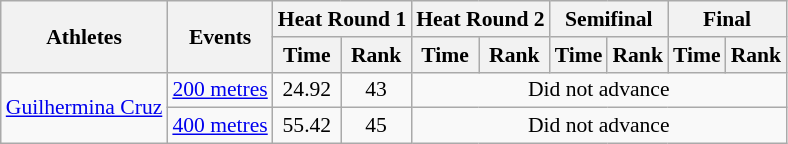<table class=wikitable style=font-size:90%>
<tr>
<th rowspan=2>Athletes</th>
<th rowspan=2>Events</th>
<th colspan=2>Heat Round 1</th>
<th colspan=2>Heat Round 2</th>
<th colspan=2>Semifinal</th>
<th colspan=2>Final</th>
</tr>
<tr>
<th>Time</th>
<th>Rank</th>
<th>Time</th>
<th>Rank</th>
<th>Time</th>
<th>Rank</th>
<th>Time</th>
<th>Rank</th>
</tr>
<tr>
<td rowspan=2><a href='#'>Guilhermina Cruz</a></td>
<td><a href='#'>200 metres</a></td>
<td align=center>24.92</td>
<td align=center>43</td>
<td colspan=6 align=center>Did not advance</td>
</tr>
<tr>
<td><a href='#'>400 metres</a></td>
<td align=center>55.42</td>
<td align=center>45</td>
<td colspan=6 align=center>Did not advance</td>
</tr>
</table>
